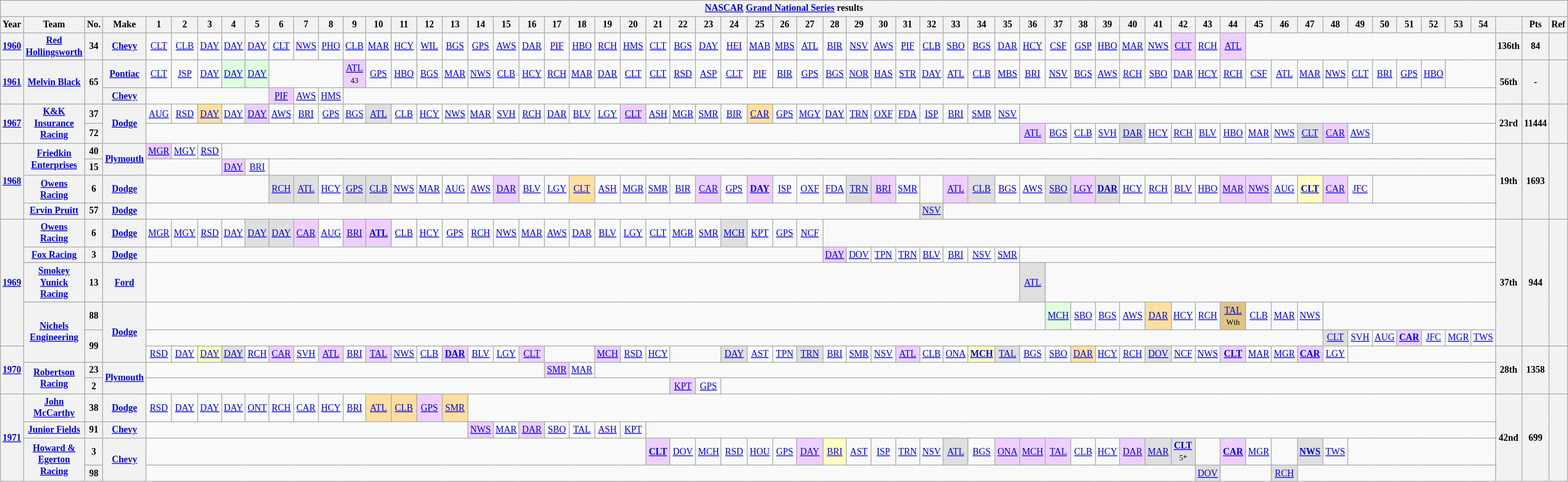<table class="wikitable" style="text-align:center; font-size:75%">
<tr>
<th colspan=69><a href='#'>NASCAR</a> <a href='#'>Grand National Series</a> results</th>
</tr>
<tr>
<th>Year</th>
<th>Team</th>
<th>No.</th>
<th>Make</th>
<th>1</th>
<th>2</th>
<th>3</th>
<th>4</th>
<th>5</th>
<th>6</th>
<th>7</th>
<th>8</th>
<th>9</th>
<th>10</th>
<th>11</th>
<th>12</th>
<th>13</th>
<th>14</th>
<th>15</th>
<th>16</th>
<th>17</th>
<th>18</th>
<th>19</th>
<th>20</th>
<th>21</th>
<th>22</th>
<th>23</th>
<th>24</th>
<th>25</th>
<th>26</th>
<th>27</th>
<th>28</th>
<th>29</th>
<th>30</th>
<th>31</th>
<th>32</th>
<th>33</th>
<th>34</th>
<th>35</th>
<th>36</th>
<th>37</th>
<th>38</th>
<th>39</th>
<th>40</th>
<th>41</th>
<th>42</th>
<th>43</th>
<th>44</th>
<th>45</th>
<th>46</th>
<th>47</th>
<th>48</th>
<th>49</th>
<th>50</th>
<th>51</th>
<th>52</th>
<th>53</th>
<th>54</th>
<th></th>
<th>Pts</th>
<th>Ref</th>
</tr>
<tr>
<th><a href='#'>1960</a></th>
<th><a href='#'>Red Hollingsworth</a></th>
<th>34</th>
<th><a href='#'>Chevy</a></th>
<td><a href='#'>CLT</a></td>
<td><a href='#'>CLB</a></td>
<td><a href='#'>DAY</a></td>
<td><a href='#'>DAY</a></td>
<td><a href='#'>DAY</a></td>
<td><a href='#'>CLT</a></td>
<td><a href='#'>NWS</a></td>
<td><a href='#'>PHO</a></td>
<td><a href='#'>CLB</a></td>
<td><a href='#'>MAR</a></td>
<td><a href='#'>HCY</a></td>
<td><a href='#'>WIL</a></td>
<td><a href='#'>BGS</a></td>
<td><a href='#'>GPS</a></td>
<td><a href='#'>AWS</a></td>
<td><a href='#'>DAR</a></td>
<td><a href='#'>PIF</a></td>
<td><a href='#'>HBO</a></td>
<td><a href='#'>RCH</a></td>
<td><a href='#'>HMS</a></td>
<td><a href='#'>CLT</a></td>
<td><a href='#'>BGS</a></td>
<td><a href='#'>DAY</a></td>
<td><a href='#'>HEI</a></td>
<td><a href='#'>MAB</a></td>
<td><a href='#'>MBS</a></td>
<td><a href='#'>ATL</a></td>
<td><a href='#'>BIR</a></td>
<td><a href='#'>NSV</a></td>
<td><a href='#'>AWS</a></td>
<td><a href='#'>PIF</a></td>
<td><a href='#'>CLB</a></td>
<td><a href='#'>SBO</a></td>
<td><a href='#'>BGS</a></td>
<td><a href='#'>DAR</a></td>
<td><a href='#'>HCY</a></td>
<td><a href='#'>CSF</a></td>
<td><a href='#'>GSP</a></td>
<td><a href='#'>HBO</a></td>
<td><a href='#'>MAR</a></td>
<td><a href='#'>NWS</a></td>
<td style="background:#EFCFFF;"><a href='#'>CLT</a><br></td>
<td><a href='#'>RCH</a></td>
<td style="background:#EFCFFF;"><a href='#'>ATL</a><br></td>
<td colspan=10></td>
<th>136th</th>
<th>84</th>
<th></th>
</tr>
<tr>
<th rowspan=2><a href='#'>1961</a></th>
<th rowspan=2><a href='#'>Melvin Black</a></th>
<th rowspan=2>65</th>
<th><a href='#'>Pontiac</a></th>
<td><a href='#'>CLT</a></td>
<td><a href='#'>JSP</a></td>
<td><a href='#'>DAY</a></td>
<td style="background:#DFFFDF;"><a href='#'>DAY</a><br></td>
<td style="background:#DFFFDF;"><a href='#'>DAY</a><br></td>
<td colspan=3></td>
<td style="background:#EFCFFF;"><a href='#'>ATL</a><br><small>43</small></td>
<td><a href='#'>GPS</a></td>
<td><a href='#'>HBO</a></td>
<td><a href='#'>BGS</a></td>
<td><a href='#'>MAR</a></td>
<td><a href='#'>NWS</a></td>
<td><a href='#'>CLB</a></td>
<td><a href='#'>HCY</a></td>
<td><a href='#'>RCH</a></td>
<td><a href='#'>MAR</a></td>
<td><a href='#'>DAR</a></td>
<td><a href='#'>CLT</a></td>
<td><a href='#'>CLT</a></td>
<td><a href='#'>RSD</a></td>
<td><a href='#'>ASP</a></td>
<td><a href='#'>CLT</a></td>
<td><a href='#'>PIF</a></td>
<td><a href='#'>BIR</a></td>
<td><a href='#'>GPS</a></td>
<td><a href='#'>BGS</a></td>
<td><a href='#'>NOR</a></td>
<td><a href='#'>HAS</a></td>
<td><a href='#'>STR</a></td>
<td><a href='#'>DAY</a></td>
<td><a href='#'>ATL</a></td>
<td><a href='#'>CLB</a></td>
<td><a href='#'>MBS</a></td>
<td><a href='#'>BRI</a></td>
<td><a href='#'>NSV</a></td>
<td><a href='#'>BGS</a></td>
<td><a href='#'>AWS</a></td>
<td><a href='#'>RCH</a></td>
<td><a href='#'>SBO</a></td>
<td><a href='#'>DAR</a></td>
<td><a href='#'>HCY</a></td>
<td><a href='#'>RCH</a></td>
<td><a href='#'>CSF</a></td>
<td><a href='#'>ATL</a></td>
<td><a href='#'>MAR</a></td>
<td><a href='#'>NWS</a></td>
<td><a href='#'>CLT</a></td>
<td><a href='#'>BRI</a></td>
<td><a href='#'>GPS</a></td>
<td><a href='#'>HBO</a></td>
<td colspan=2></td>
<th rowspan=2>56th</th>
<th rowspan=2>-</th>
<th rowspan=2></th>
</tr>
<tr>
<th><a href='#'>Chevy</a></th>
<td colspan=5></td>
<td style="background:#EFCFFF;"><a href='#'>PIF</a><br></td>
<td><a href='#'>AWS</a></td>
<td><a href='#'>HMS</a></td>
<td colspan=46></td>
</tr>
<tr>
<th rowspan=2><a href='#'>1967</a></th>
<th rowspan=2><a href='#'>K&K Insurance Racing</a></th>
<th>37</th>
<th rowspan=2><a href='#'>Dodge</a></th>
<td><a href='#'>AUG</a></td>
<td><a href='#'>RSD</a></td>
<td style="background:#FFDF9F;"><a href='#'>DAY</a><br></td>
<td><a href='#'>DAY</a></td>
<td style="background:#EFCFFF;"><a href='#'>DAY</a><br></td>
<td><a href='#'>AWS</a></td>
<td><a href='#'>BRI</a></td>
<td><a href='#'>GPS</a></td>
<td><a href='#'>BGS</a></td>
<td style="background:#DFDFDF;"><a href='#'>ATL</a><br></td>
<td><a href='#'>CLB</a></td>
<td><a href='#'>HCY</a></td>
<td><a href='#'>NWS</a></td>
<td><a href='#'>MAR</a></td>
<td><a href='#'>SVH</a></td>
<td><a href='#'>RCH</a></td>
<td><a href='#'>DAR</a></td>
<td><a href='#'>BLV</a></td>
<td><a href='#'>LGY</a></td>
<td style="background:#EFCFFF;"><a href='#'>CLT</a><br></td>
<td><a href='#'>ASH</a></td>
<td><a href='#'>MGR</a></td>
<td><a href='#'>SMR</a></td>
<td><a href='#'>BIR</a></td>
<td style="background:#FFDF9F;"><a href='#'>CAR</a><br></td>
<td><a href='#'>GPS</a></td>
<td><a href='#'>MGY</a></td>
<td><a href='#'>DAY</a></td>
<td><a href='#'>TRN</a></td>
<td><a href='#'>OXF</a></td>
<td><a href='#'>FDA</a></td>
<td><a href='#'>ISP</a></td>
<td><a href='#'>BRI</a></td>
<td><a href='#'>SMR</a></td>
<td><a href='#'>NSV</a></td>
<td colspan=19></td>
<th rowspan=2>23rd</th>
<th rowspan=2>11444</th>
<th rowspan=2></th>
</tr>
<tr>
<th>72</th>
<td colspan=35></td>
<td style="background:#EFCFFF;"><a href='#'>ATL</a><br></td>
<td><a href='#'>BGS</a></td>
<td><a href='#'>CLB</a></td>
<td><a href='#'>SVH</a></td>
<td style="background:#DFDFDF;"><a href='#'>DAR</a><br></td>
<td><a href='#'>HCY</a></td>
<td><a href='#'>RCH</a></td>
<td><a href='#'>BLV</a></td>
<td><a href='#'>HBO</a></td>
<td><a href='#'>MAR</a></td>
<td><a href='#'>NWS</a></td>
<td style="background:#DFDFDF;"><a href='#'>CLT</a><br></td>
<td style="background:#EFCFFF;"><a href='#'>CAR</a><br></td>
<td><a href='#'>AWS</a></td>
<td colspan=5></td>
</tr>
<tr>
<th rowspan=4><a href='#'>1968</a></th>
<th rowspan=2><a href='#'>Friedkin Enterprises</a></th>
<th>40</th>
<th rowspan=2><a href='#'>Plymouth</a></th>
<td style="background:#EFCFFF;"><a href='#'>MGR</a><br></td>
<td><a href='#'>MGY</a></td>
<td><a href='#'>RSD</a></td>
<td colspan=51></td>
<th rowspan=4>19th</th>
<th rowspan=4>1693</th>
<th rowspan=4></th>
</tr>
<tr>
<th>15</th>
<td colspan=3></td>
<td style="background:#EFCFFF;"><a href='#'>DAY</a><br></td>
<td><a href='#'>BRI</a></td>
<td colspan=49></td>
</tr>
<tr>
<th><a href='#'>Owens Racing</a></th>
<th>6</th>
<th><a href='#'>Dodge</a></th>
<td colspan=5></td>
<td style="background:#DFDFDF;"><a href='#'>RCH</a><br></td>
<td style="background:#DFDFDF;"><a href='#'>ATL</a><br></td>
<td><a href='#'>HCY</a></td>
<td style="background:#DFDFDF;"><a href='#'>GPS</a><br></td>
<td style="background:#DFDFDF;"><a href='#'>CLB</a><br></td>
<td><a href='#'>NWS</a></td>
<td><a href='#'>MAR</a></td>
<td><a href='#'>AUG</a></td>
<td><a href='#'>AWS</a></td>
<td style="background:#EFCFFF;"><a href='#'>DAR</a><br></td>
<td><a href='#'>BLV</a></td>
<td><a href='#'>LGY</a></td>
<td style="background:#FFDF9F;"><a href='#'>CLT</a><br></td>
<td><a href='#'>ASH</a></td>
<td><a href='#'>MGR</a></td>
<td><a href='#'>SMR</a></td>
<td><a href='#'>BIR</a></td>
<td style="background:#EFCFFF;"><a href='#'>CAR</a><br></td>
<td><a href='#'>GPS</a></td>
<td style="background:#EFCFFF;"><strong><a href='#'>DAY</a></strong><br></td>
<td><a href='#'>ISP</a></td>
<td><a href='#'>OXF</a></td>
<td><a href='#'>FDA</a></td>
<td style="background:#DFDFDF;"><a href='#'>TRN</a><br></td>
<td style="background:#EFCFFF;"><a href='#'>BRI</a><br></td>
<td><a href='#'>SMR</a></td>
<td></td>
<td style="background:#EFCFFF;"><a href='#'>ATL</a><br></td>
<td style="background:#DFDFDF;"><a href='#'>CLB</a><br></td>
<td><a href='#'>BGS</a></td>
<td><a href='#'>AWS</a></td>
<td style="background:#DFDFDF;"><a href='#'>SBO</a><br></td>
<td style="background:#EFCFFF;"><a href='#'>LGY</a><br></td>
<td style="background:#DFDFDF;"><strong><a href='#'>DAR</a></strong><br></td>
<td><a href='#'>HCY</a></td>
<td><a href='#'>RCH</a></td>
<td><a href='#'>BLV</a></td>
<td><a href='#'>HBO</a></td>
<td style="background:#EFCFFF;"><a href='#'>MAR</a><br></td>
<td style="background:#EFCFFF;"><a href='#'>NWS</a><br></td>
<td><a href='#'>AUG</a></td>
<td style="background:#FFFFBF;"><strong><a href='#'>CLT</a></strong><br></td>
<td style="background:#EFCFFF;"><a href='#'>CAR</a><br></td>
<td><a href='#'>JFC</a></td>
<td colspan=5></td>
</tr>
<tr>
<th><a href='#'>Ervin Pruitt</a></th>
<th>57</th>
<th><a href='#'>Dodge</a></th>
<td colspan=31></td>
<td style="background:#DFDFDF;"><a href='#'>NSV</a><br></td>
<td colspan=22></td>
</tr>
<tr>
<th rowspan=5><a href='#'>1969</a></th>
<th><a href='#'>Owens Racing</a></th>
<th>6</th>
<th><a href='#'>Dodge</a></th>
<td><a href='#'>MGR</a></td>
<td><a href='#'>MGY</a></td>
<td><a href='#'>RSD</a></td>
<td><a href='#'>DAY</a></td>
<td style="background:#DFDFDF;"><a href='#'>DAY</a><br></td>
<td style="background:#DFDFDF;"><a href='#'>DAY</a><br></td>
<td style="background:#EFCFFF;"><a href='#'>CAR</a><br></td>
<td><a href='#'>AUG</a></td>
<td style="background:#EFCFFF;"><a href='#'>BRI</a><br></td>
<td style="background:#EFCFFF;"><strong><a href='#'>ATL</a></strong><br></td>
<td><a href='#'>CLB</a></td>
<td><a href='#'>HCY</a></td>
<td><a href='#'>GPS</a></td>
<td><a href='#'>RCH</a></td>
<td><a href='#'>NWS</a></td>
<td><a href='#'>MAR</a></td>
<td><a href='#'>AWS</a></td>
<td><a href='#'>DAR</a></td>
<td><a href='#'>BLV</a></td>
<td><a href='#'>LGY</a></td>
<td><a href='#'>CLT</a></td>
<td><a href='#'>MGR</a></td>
<td><a href='#'>SMR</a></td>
<td style="background:#DFDFDF;"><a href='#'>MCH</a><br></td>
<td><a href='#'>KPT</a></td>
<td><a href='#'>GPS</a></td>
<td><a href='#'>NCF</a></td>
<td colspan=27></td>
<th rowspan=5>37th</th>
<th rowspan=5>944</th>
<th rowspan=5></th>
</tr>
<tr>
<th><a href='#'>Fox Racing</a></th>
<th>3</th>
<th><a href='#'>Dodge</a></th>
<td colspan=27></td>
<td style="background:#EFCFFF;"><a href='#'>DAY</a><br></td>
<td><a href='#'>DOV</a></td>
<td><a href='#'>TPN</a></td>
<td><a href='#'>TRN</a></td>
<td><a href='#'>BLV</a></td>
<td><a href='#'>BRI</a></td>
<td><a href='#'>NSV</a></td>
<td><a href='#'>SMR</a></td>
<td colspan=19></td>
</tr>
<tr>
<th><a href='#'>Smokey Yunick Racing</a></th>
<th>13</th>
<th><a href='#'>Ford</a></th>
<td colspan=35></td>
<td style="background:#DFDFDF;"><a href='#'>ATL</a><br></td>
<td colspan=18></td>
</tr>
<tr>
<th rowspan=3><a href='#'>Nichels Engineering</a></th>
<th>88</th>
<th rowspan=3><a href='#'>Dodge</a></th>
<td colspan=36></td>
<td style="background:#DFFFDF;"><a href='#'>MCH</a><br></td>
<td><a href='#'>SBO</a></td>
<td><a href='#'>BGS</a></td>
<td><a href='#'>AWS</a></td>
<td style="background:#FFDF9F;"><a href='#'>DAR</a><br></td>
<td><a href='#'>HCY</a></td>
<td><a href='#'>RCH</a></td>
<td style="background:#DFC484;"><a href='#'>TAL</a><br><small>Wth</small></td>
<td><a href='#'>CLB</a></td>
<td><a href='#'>MAR</a></td>
<td><a href='#'>NWS</a></td>
<td colspan=7></td>
</tr>
<tr>
<th rowspan=2>99</th>
<td colspan=47></td>
<td style="background:#DFDFDF;"><a href='#'>CLT</a><br></td>
<td><a href='#'>SVH</a></td>
<td><a href='#'>AUG</a></td>
<td style="background:#EFCFFF;"><strong><a href='#'>CAR</a></strong><br></td>
<td><a href='#'>JFC</a></td>
<td><a href='#'>MGR</a></td>
<td><a href='#'>TWS</a></td>
</tr>
<tr>
<th rowspan=3><a href='#'>1970</a></th>
<td><a href='#'>RSD</a></td>
<td><a href='#'>DAY</a></td>
<td style="background:#FFFFBF;"><a href='#'>DAY</a><br></td>
<td style="background:#DFDFDF;"><a href='#'>DAY</a><br></td>
<td><a href='#'>RCH</a></td>
<td style="background:#EFCFFF;"><a href='#'>CAR</a><br></td>
<td><a href='#'>SVH</a></td>
<td style="background:#EFCFFF;"><a href='#'>ATL</a><br></td>
<td><a href='#'>BRI</a></td>
<td style="background:#EFCFFF;"><a href='#'>TAL</a><br></td>
<td><a href='#'>NWS</a></td>
<td><a href='#'>CLB</a></td>
<td style="background:#EFCFFF;"><strong><a href='#'>DAR</a></strong><br></td>
<td><a href='#'>BLV</a></td>
<td><a href='#'>LGY</a></td>
<td style="background:#EFCFFF;"><a href='#'>CLT</a><br></td>
<td colspan=2></td>
<td style="background:#EFCFFF;"><a href='#'>MCH</a><br></td>
<td><a href='#'>RSD</a></td>
<td><a href='#'>HCY</a></td>
<td colspan=2></td>
<td style="background:#DFDFDF;"><a href='#'>DAY</a><br></td>
<td><a href='#'>AST</a></td>
<td><a href='#'>TPN</a></td>
<td style="background:#DFDFDF;"><a href='#'>TRN</a><br></td>
<td><a href='#'>BRI</a></td>
<td><a href='#'>SMR</a></td>
<td><a href='#'>NSV</a></td>
<td style="background:#EFCFFF;"><a href='#'>ATL</a><br></td>
<td><a href='#'>CLB</a></td>
<td><a href='#'>ONA</a></td>
<td style="background:#FFFFBF;"><strong><a href='#'>MCH</a></strong><br></td>
<td style="background:#DFDFDF;"><a href='#'>TAL</a><br></td>
<td><a href='#'>BGS</a></td>
<td><a href='#'>SBO</a></td>
<td style="background:#FFDF9F;"><a href='#'>DAR</a><br></td>
<td><a href='#'>HCY</a></td>
<td><a href='#'>RCH</a></td>
<td style="background:#DFDFDF;"><a href='#'>DOV</a><br></td>
<td><a href='#'>NCF</a></td>
<td><a href='#'>NWS</a></td>
<td style="background:#EFCFFF;"><strong><a href='#'>CLT</a></strong><br></td>
<td><a href='#'>MAR</a></td>
<td><a href='#'>MGR</a></td>
<td style="background:#EFCFFF;"><strong><a href='#'>CAR</a></strong><br></td>
<td><a href='#'>LGY</a></td>
<td colspan=6></td>
<th rowspan=3>28th</th>
<th rowspan=3>1358</th>
<th rowspan=3></th>
</tr>
<tr>
<th rowspan=2><a href='#'>Robertson Racing</a></th>
<th>23</th>
<th rowspan=2><a href='#'>Plymouth</a></th>
<td colspan=16></td>
<td style="background:#EFCFFF;"><a href='#'>SMR</a><br></td>
<td><a href='#'>MAR</a></td>
<td colspan=36></td>
</tr>
<tr>
<th>2</th>
<td colspan=21></td>
<td style="background:#EFCFFF;"><a href='#'>KPT</a><br></td>
<td><a href='#'>GPS</a></td>
<td colspan=31></td>
</tr>
<tr>
<th rowspan=4><a href='#'>1971</a></th>
<th><a href='#'>John McCarthy</a></th>
<th>38</th>
<th><a href='#'>Dodge</a></th>
<td><a href='#'>RSD</a></td>
<td><a href='#'>DAY</a></td>
<td><a href='#'>DAY</a></td>
<td><a href='#'>DAY</a></td>
<td><a href='#'>ONT</a></td>
<td><a href='#'>RCH</a></td>
<td><a href='#'>CAR</a></td>
<td><a href='#'>HCY</a></td>
<td><a href='#'>BRI</a></td>
<td style="background:#FFDF9F;"><a href='#'>ATL</a><br></td>
<td style="background:#FFDF9F;"><a href='#'>CLB</a><br></td>
<td style="background:#EFCFFF;"><a href='#'>GPS</a><br></td>
<td style="background:#FFDF9F;"><a href='#'>SMR</a><br></td>
<td colspan=41></td>
<th rowspan=4>42nd</th>
<th rowspan=4>699</th>
<th rowspan=4></th>
</tr>
<tr>
<th><a href='#'>Junior Fields</a></th>
<th>91</th>
<th><a href='#'>Chevy</a></th>
<td colspan=13></td>
<td style="background:#EFCFFF;"><a href='#'>NWS</a><br></td>
<td><a href='#'>MAR</a></td>
<td style="background:#EFCFFF;"><a href='#'>DAR</a><br></td>
<td><a href='#'>SBO</a></td>
<td><a href='#'>TAL</a></td>
<td><a href='#'>ASH</a></td>
<td><a href='#'>KPT</a></td>
<td colspan=34></td>
</tr>
<tr>
<th rowspan=2><a href='#'>Howard & Egerton Racing</a></th>
<th>3</th>
<th rowspan=2><a href='#'>Chevy</a></th>
<td colspan=20></td>
<td style="background:#EFCFFF;"><strong><a href='#'>CLT</a></strong><br></td>
<td><a href='#'>DOV</a></td>
<td><a href='#'>MCH</a></td>
<td><a href='#'>RSD</a></td>
<td><a href='#'>HOU</a></td>
<td><a href='#'>GPS</a></td>
<td style="background:#EFCFFF;"><a href='#'>DAY</a><br></td>
<td style="background:#FFFFBF;"><a href='#'>BRI</a><br></td>
<td><a href='#'>AST</a></td>
<td><a href='#'>ISP</a></td>
<td><a href='#'>TRN</a></td>
<td><a href='#'>NSV</a></td>
<td style="background:#DFDFDF;"><a href='#'>ATL</a><br></td>
<td><a href='#'>BGS</a></td>
<td style="background:#EFCFFF;"><a href='#'>ONA</a><br></td>
<td style="background:#EFCFFF;"><a href='#'>MCH</a><br></td>
<td style="background:#EFCFFF;"><a href='#'>TAL</a><br></td>
<td><a href='#'>CLB</a></td>
<td><a href='#'>HCY</a></td>
<td style="background:#EFCFFF;"><a href='#'>DAR</a><br></td>
<td style="background:#DFDFDF;"><a href='#'>MAR</a><br></td>
<td style="background:#DFDFDF;"><strong><a href='#'>CLT</a></strong><br><small>5*</small></td>
<td></td>
<td style="background:#EFCFFF;"><strong><a href='#'>CAR</a></strong><br></td>
<td><a href='#'>MGR</a></td>
<td></td>
<td style="background:#DFDFDF;"><strong><a href='#'>NWS</a></strong><br></td>
<td><a href='#'>TWS</a></td>
<td colspan=6></td>
</tr>
<tr>
<th>98</th>
<td colspan=42></td>
<td style="background:#DFDFDF;"><a href='#'>DOV</a><br></td>
<td colspan=2></td>
<td style="background:#DFDFDF;"><a href='#'>RCH</a><br></td>
<td colspan=8></td>
</tr>
</table>
